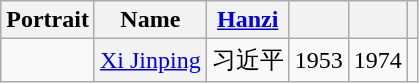<table class="wikitable unsortable" style=text-align:center>
<tr>
<th scope="col">Portrait</th>
<th scope="col">Name</th>
<th scope="col"><a href='#'>Hanzi</a></th>
<th scope="col"></th>
<th scope="col"></th>
<th scope=col class="unsortable"></th>
</tr>
<tr>
<td></td>
<th align="center" scope="row" style="font-weight:normal;"><a href='#'>Xi Jinping</a></th>
<td data-sort-value="2">习近平</td>
<td>1953</td>
<td>1974</td>
<td></td>
</tr>
</table>
